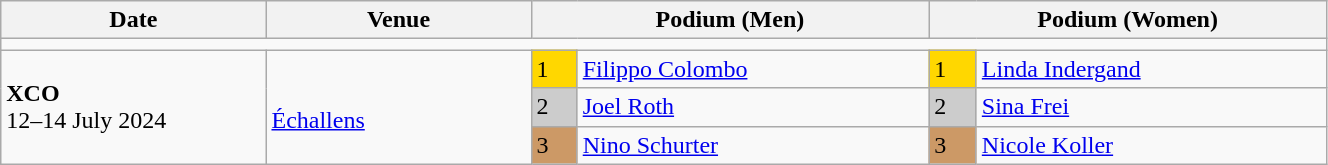<table class="wikitable" width=70%>
<tr>
<th>Date</th>
<th width=20%>Venue</th>
<th colspan=2 width=30%>Podium (Men)</th>
<th colspan=2 width=30%>Podium (Women)</th>
</tr>
<tr>
<td colspan=6></td>
</tr>
<tr>
<td rowspan=3><strong>XCO</strong> <br> 12–14 July 2024</td>
<td rowspan=3><br><a href='#'>Échallens</a></td>
<td bgcolor=FFD700>1</td>
<td><a href='#'>Filippo Colombo</a></td>
<td bgcolor=FFD700>1</td>
<td><a href='#'>Linda Indergand</a></td>
</tr>
<tr>
<td bgcolor=CCCCCC>2</td>
<td><a href='#'>Joel Roth</a></td>
<td bgcolor=CCCCCC>2</td>
<td><a href='#'>Sina Frei</a></td>
</tr>
<tr>
<td bgcolor=CC9966>3</td>
<td><a href='#'>Nino Schurter</a></td>
<td bgcolor=CC9966>3</td>
<td><a href='#'>Nicole Koller</a></td>
</tr>
</table>
